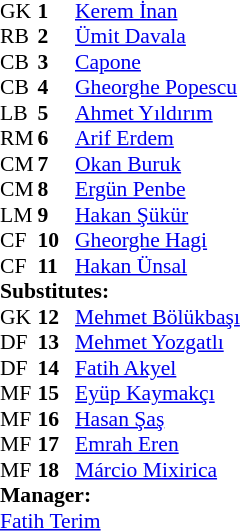<table style="font-size:90%" cellspacing="0" cellpadding="0" align=center'>
<tr>
<th width=25></th>
<th width=25></th>
</tr>
<tr>
<td>GK</td>
<td><strong>1</strong></td>
<td> <a href='#'>Kerem İnan</a></td>
</tr>
<tr>
<td>RB</td>
<td><strong>2</strong></td>
<td> <a href='#'>Ümit Davala</a></td>
</tr>
<tr>
<td>CB</td>
<td><strong>3</strong></td>
<td> <a href='#'>Capone</a></td>
<td></td>
</tr>
<tr>
<td>CB</td>
<td><strong>4</strong></td>
<td> <a href='#'>Gheorghe Popescu</a></td>
<td></td>
<td></td>
</tr>
<tr>
<td>LB</td>
<td><strong>5</strong></td>
<td> <a href='#'>Ahmet Yıldırım</a></td>
</tr>
<tr>
<td>RM</td>
<td><strong>6</strong></td>
<td> <a href='#'>Arif Erdem</a></td>
<td></td>
<td></td>
</tr>
<tr>
<td>CM</td>
<td><strong>7</strong></td>
<td> <a href='#'>Okan Buruk</a></td>
</tr>
<tr>
<td>CM</td>
<td><strong>8</strong></td>
<td> <a href='#'>Ergün Penbe</a></td>
</tr>
<tr>
<td>LM</td>
<td><strong>9</strong></td>
<td> <a href='#'>Hakan Şükür</a></td>
</tr>
<tr>
<td>CF</td>
<td><strong>10</strong></td>
<td> <a href='#'>Gheorghe Hagi</a></td>
<td></td>
<td></td>
</tr>
<tr>
<td>CF</td>
<td><strong>11</strong></td>
<td> <a href='#'>Hakan Ünsal</a></td>
</tr>
<tr>
<td colspan=3><strong>Substitutes:</strong></td>
</tr>
<tr>
<td>GK</td>
<td><strong>12</strong></td>
<td> <a href='#'>Mehmet Bölükbaşı</a></td>
</tr>
<tr>
<td>DF</td>
<td><strong>13</strong></td>
<td> <a href='#'>Mehmet Yozgatlı</a></td>
<td></td>
<td></td>
</tr>
<tr>
<td>DF</td>
<td><strong>14</strong></td>
<td> <a href='#'>Fatih Akyel</a></td>
</tr>
<tr>
<td>MF</td>
<td><strong>15</strong></td>
<td> <a href='#'>Eyüp Kaymakçı</a></td>
</tr>
<tr>
<td>MF</td>
<td><strong>16</strong></td>
<td> <a href='#'>Hasan Şaş</a></td>
<td></td>
<td></td>
</tr>
<tr>
<td>MF</td>
<td><strong>17</strong></td>
<td> <a href='#'>Emrah Eren</a></td>
</tr>
<tr>
<td>MF</td>
<td><strong>18</strong></td>
<td> <a href='#'>Márcio Mixirica</a></td>
<td></td>
<td></td>
</tr>
<tr>
<td colspan=3><strong>Manager:</strong></td>
</tr>
<tr>
<td colspan=4> <a href='#'>Fatih Terim</a></td>
</tr>
</table>
